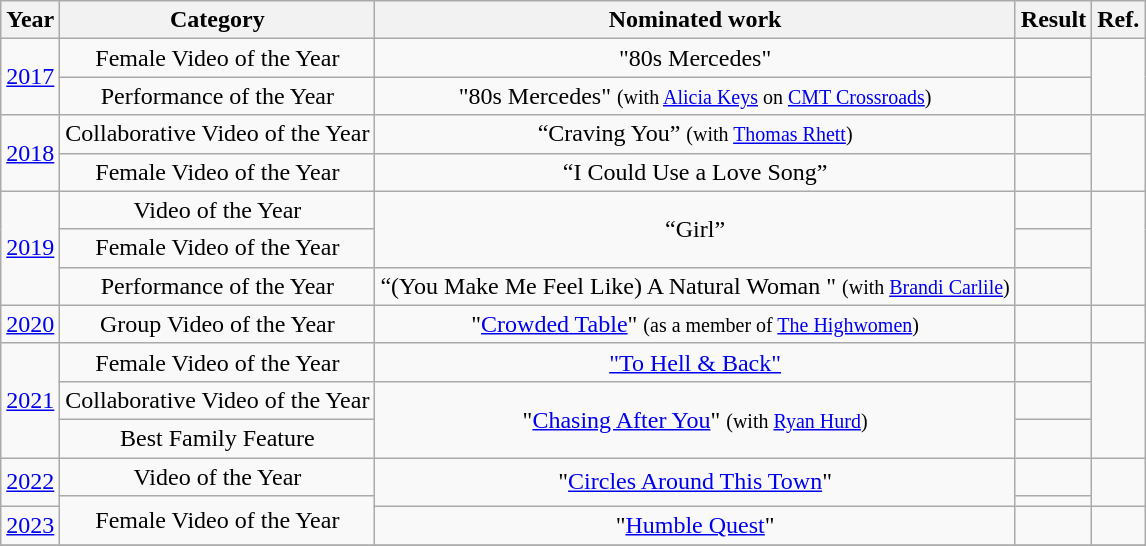<table class="wikitable" style="text-align:center;">
<tr>
<th>Year</th>
<th>Category</th>
<th>Nominated work</th>
<th>Result</th>
<th>Ref.</th>
</tr>
<tr>
<td rowspan="2"><a href='#'>2017</a></td>
<td>Female Video of the Year</td>
<td>"80s Mercedes"</td>
<td></td>
<td rowspan="2"></td>
</tr>
<tr>
<td>Performance of the Year</td>
<td>"80s Mercedes" <small>(with <a href='#'>Alicia Keys</a> on <a href='#'>CMT Crossroads</a>)</small></td>
<td></td>
</tr>
<tr>
<td rowspan="2"><a href='#'>2018</a></td>
<td>Collaborative Video of the Year</td>
<td>“Craving You” <small>(with <a href='#'>Thomas Rhett</a>)</small></td>
<td></td>
<td rowspan="2"></td>
</tr>
<tr>
<td rowspan="1">Female Video of the Year</td>
<td>“I Could Use a Love Song”</td>
<td></td>
</tr>
<tr>
<td rowspan="3"><a href='#'>2019</a></td>
<td>Video of the Year</td>
<td rowspan="2">“Girl”</td>
<td></td>
<td rowspan="3"></td>
</tr>
<tr>
<td>Female Video of the Year</td>
<td></td>
</tr>
<tr>
<td>Performance of the Year</td>
<td>“(You Make Me Feel Like) A Natural Woman " <small>(with <a href='#'>Brandi Carlile</a>)</small></td>
<td></td>
</tr>
<tr>
<td><a href='#'>2020</a></td>
<td>Group Video of the Year</td>
<td>"<a href='#'>Crowded Table</a>" <small>(as a member of <a href='#'>The Highwomen</a>)</small></td>
<td></td>
<td></td>
</tr>
<tr>
<td rowspan="3"><a href='#'>2021</a></td>
<td>Female Video of the Year</td>
<td><a href='#'>"To Hell & Back"</a></td>
<td></td>
<td rowspan="3"></td>
</tr>
<tr>
<td>Collaborative Video of the Year</td>
<td rowspan="2">"<a href='#'>Chasing After You</a>" <small>(with <a href='#'>Ryan Hurd</a>)</small></td>
<td></td>
</tr>
<tr>
<td>Best Family Feature</td>
<td></td>
</tr>
<tr>
<td rowspan="2"><a href='#'>2022</a></td>
<td>Video of the Year</td>
<td rowspan="2">"<a href='#'>Circles Around This Town</a>"</td>
<td></td>
<td rowspan="2"></td>
</tr>
<tr>
<td rowspan="2">Female Video of the Year</td>
<td></td>
</tr>
<tr>
<td><a href='#'>2023</a></td>
<td>"<a href='#'>Humble Quest</a>"</td>
<td></td>
<td></td>
</tr>
<tr>
</tr>
</table>
